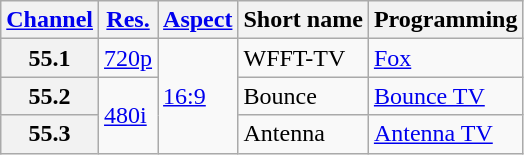<table class="wikitable">
<tr>
<th><a href='#'>Channel</a></th>
<th><a href='#'>Res.</a></th>
<th><a href='#'>Aspect</a></th>
<th>Short name</th>
<th>Programming</th>
</tr>
<tr>
<th scope = "row">55.1</th>
<td><a href='#'>720p</a></td>
<td rowspan=3><a href='#'>16:9</a></td>
<td>WFFT-TV</td>
<td><a href='#'>Fox</a></td>
</tr>
<tr>
<th scope = "row">55.2</th>
<td rowspan=2><a href='#'>480i</a></td>
<td>Bounce</td>
<td><a href='#'>Bounce TV</a></td>
</tr>
<tr>
<th scope = "row">55.3</th>
<td>Antenna</td>
<td><a href='#'>Antenna TV</a></td>
</tr>
</table>
